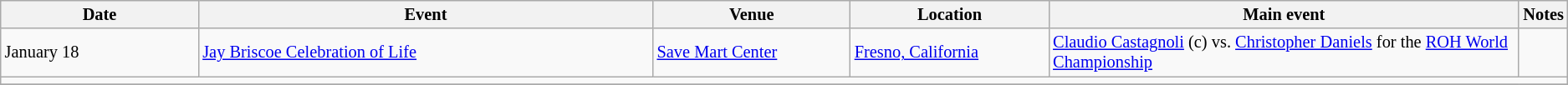<table class="sortable wikitable succession-box" style="font-size:85%;">
<tr>
<th width=13%>Date</th>
<th width="30%">Event</th>
<th width=13%>Venue</th>
<th width=13%>Location</th>
<th width=50%>Main event</th>
<th width=13%>Notes</th>
</tr>
<tr>
<td>January 18<br></td>
<td><a href='#'>Jay Briscoe Celebration of Life</a></td>
<td><a href='#'>Save Mart Center</a></td>
<td><a href='#'>Fresno, California</a></td>
<td><a href='#'>Claudio Castagnoli</a> (c) vs. <a href='#'>Christopher Daniels</a> for the <a href='#'>ROH World Championship</a></td>
<td></td>
</tr>
<tr>
<td colspan="7"></td>
</tr>
<tr>
</tr>
</table>
